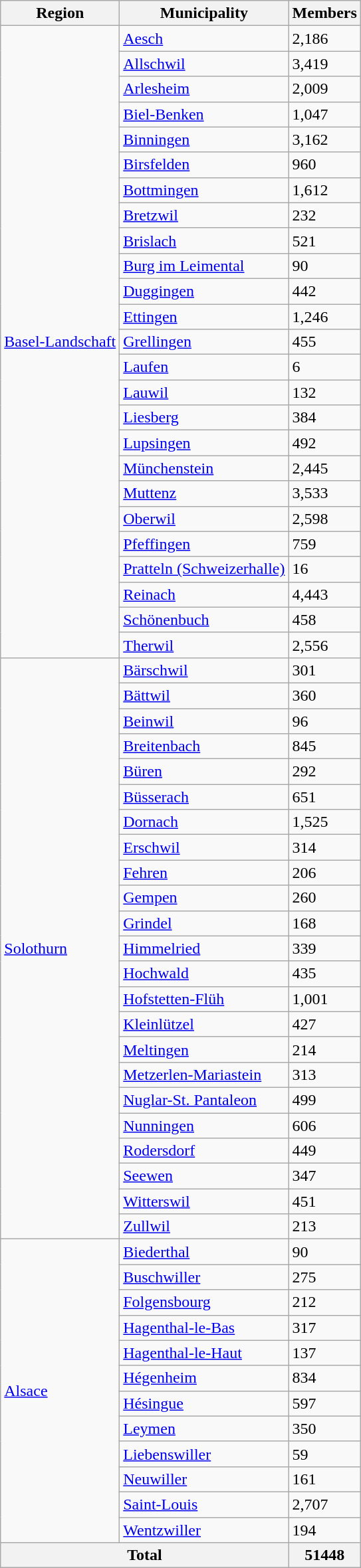<table class=wikitable>
<tr>
<th>Region</th>
<th>Municipality</th>
<th>Members</th>
</tr>
<tr>
<td rowspan=25> <a href='#'>Basel-Landschaft</a></td>
<td><a href='#'>Aesch</a></td>
<td>2,186</td>
</tr>
<tr>
<td><a href='#'>Allschwil</a></td>
<td>3,419</td>
</tr>
<tr>
<td><a href='#'>Arlesheim</a></td>
<td>2,009</td>
</tr>
<tr>
<td><a href='#'>Biel-Benken</a></td>
<td>1,047</td>
</tr>
<tr>
<td><a href='#'>Binningen</a></td>
<td>3,162</td>
</tr>
<tr>
<td><a href='#'>Birsfelden</a></td>
<td>960</td>
</tr>
<tr>
<td><a href='#'>Bottmingen</a></td>
<td>1,612</td>
</tr>
<tr>
<td><a href='#'>Bretzwil</a></td>
<td>232</td>
</tr>
<tr>
<td><a href='#'>Brislach</a></td>
<td>521</td>
</tr>
<tr>
<td><a href='#'>Burg im Leimental</a></td>
<td>90</td>
</tr>
<tr>
<td><a href='#'>Duggingen</a></td>
<td>442</td>
</tr>
<tr>
<td><a href='#'>Ettingen</a></td>
<td>1,246</td>
</tr>
<tr>
<td><a href='#'>Grellingen</a></td>
<td>455</td>
</tr>
<tr>
<td><a href='#'>Laufen</a></td>
<td>6</td>
</tr>
<tr>
<td><a href='#'>Lauwil</a></td>
<td>132</td>
</tr>
<tr>
<td><a href='#'>Liesberg</a></td>
<td>384</td>
</tr>
<tr>
<td><a href='#'>Lupsingen</a></td>
<td>492</td>
</tr>
<tr>
<td><a href='#'>Münchenstein</a></td>
<td>2,445</td>
</tr>
<tr>
<td><a href='#'>Muttenz</a></td>
<td>3,533</td>
</tr>
<tr>
<td><a href='#'>Oberwil</a></td>
<td>2,598</td>
</tr>
<tr>
<td><a href='#'>Pfeffingen</a></td>
<td>759</td>
</tr>
<tr>
<td><a href='#'>Pratteln (Schweizerhalle)</a></td>
<td>16</td>
</tr>
<tr>
<td><a href='#'>Reinach</a></td>
<td>4,443</td>
</tr>
<tr>
<td><a href='#'>Schönenbuch</a></td>
<td>458</td>
</tr>
<tr>
<td><a href='#'>Therwil</a></td>
<td>2,556</td>
</tr>
<tr>
<td rowspan=23> <a href='#'>Solothurn</a></td>
<td><a href='#'>Bärschwil</a></td>
<td>301</td>
</tr>
<tr>
<td><a href='#'>Bättwil</a></td>
<td>360</td>
</tr>
<tr>
<td><a href='#'>Beinwil</a></td>
<td>96</td>
</tr>
<tr>
<td><a href='#'>Breitenbach</a></td>
<td>845</td>
</tr>
<tr>
<td><a href='#'>Büren</a></td>
<td>292</td>
</tr>
<tr>
<td><a href='#'>Büsserach</a></td>
<td>651</td>
</tr>
<tr>
<td><a href='#'>Dornach</a></td>
<td>1,525</td>
</tr>
<tr>
<td><a href='#'>Erschwil</a></td>
<td>314</td>
</tr>
<tr>
<td><a href='#'>Fehren</a></td>
<td>206</td>
</tr>
<tr>
<td><a href='#'>Gempen</a></td>
<td>260</td>
</tr>
<tr>
<td><a href='#'>Grindel</a></td>
<td>168</td>
</tr>
<tr>
<td><a href='#'>Himmelried</a></td>
<td>339</td>
</tr>
<tr>
<td><a href='#'>Hochwald</a></td>
<td>435</td>
</tr>
<tr>
<td><a href='#'>Hofstetten-Flüh</a></td>
<td>1,001</td>
</tr>
<tr>
<td><a href='#'>Kleinlützel</a></td>
<td>427</td>
</tr>
<tr>
<td><a href='#'>Meltingen</a></td>
<td>214</td>
</tr>
<tr>
<td><a href='#'>Metzerlen-Mariastein</a></td>
<td>313</td>
</tr>
<tr>
<td><a href='#'>Nuglar-St. Pantaleon</a></td>
<td>499</td>
</tr>
<tr>
<td><a href='#'>Nunningen</a></td>
<td>606</td>
</tr>
<tr>
<td><a href='#'>Rodersdorf</a></td>
<td>449</td>
</tr>
<tr>
<td><a href='#'>Seewen</a></td>
<td>347</td>
</tr>
<tr>
<td><a href='#'>Witterswil</a></td>
<td>451</td>
</tr>
<tr>
<td><a href='#'>Zullwil</a></td>
<td>213</td>
</tr>
<tr>
<td rowspan=12> <a href='#'>Alsace</a></td>
<td><a href='#'>Biederthal</a></td>
<td>90</td>
</tr>
<tr>
<td><a href='#'>Buschwiller</a></td>
<td>275</td>
</tr>
<tr>
<td><a href='#'>Folgensbourg</a></td>
<td>212</td>
</tr>
<tr>
<td><a href='#'>Hagenthal-le-Bas</a></td>
<td>317</td>
</tr>
<tr>
<td><a href='#'>Hagenthal-le-Haut</a></td>
<td>137</td>
</tr>
<tr>
<td><a href='#'>Hégenheim</a></td>
<td>834</td>
</tr>
<tr>
<td><a href='#'>Hésingue</a></td>
<td>597</td>
</tr>
<tr>
<td><a href='#'>Leymen</a></td>
<td>350</td>
</tr>
<tr>
<td><a href='#'>Liebenswiller</a></td>
<td>59</td>
</tr>
<tr>
<td><a href='#'>Neuwiller</a></td>
<td>161</td>
</tr>
<tr>
<td><a href='#'>Saint-Louis</a></td>
<td>2,707</td>
</tr>
<tr>
<td><a href='#'>Wentzwiller</a></td>
<td>194</td>
</tr>
<tr>
<th colspan=2>Total</th>
<th>51448</th>
</tr>
</table>
